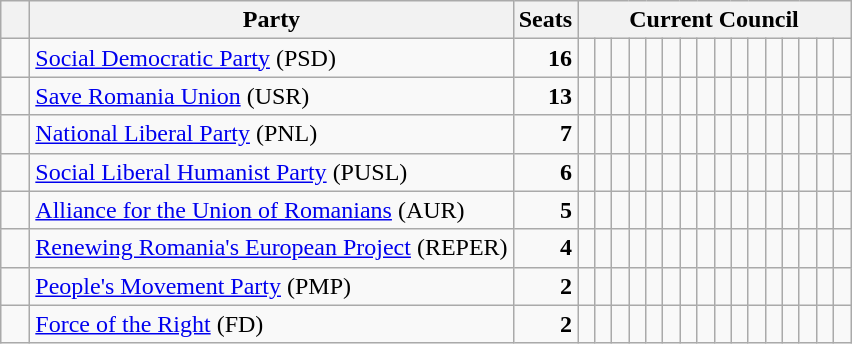<table class="wikitable">
<tr>
<th>   </th>
<th>Party</th>
<th>Seats</th>
<th colspan="17">Current Council</th>
</tr>
<tr>
<td>  </td>
<td><a href='#'>Social Democratic Party</a> (PSD)</td>
<td style="text-align: right"><strong>16</strong></td>
<td>  </td>
<td>  </td>
<td>  </td>
<td>  </td>
<td>  </td>
<td>  </td>
<td>  </td>
<td>  </td>
<td>  </td>
<td>  </td>
<td>  </td>
<td>  </td>
<td>  </td>
<td>  </td>
<td>  </td>
<td>  </td>
</tr>
<tr>
<td>  </td>
<td><a href='#'>Save Romania Union</a> (USR)</td>
<td style="text-align: right"><strong>13</strong></td>
<td>  </td>
<td>  </td>
<td>  </td>
<td>  </td>
<td>  </td>
<td>  </td>
<td>  </td>
<td>  </td>
<td>  </td>
<td>  </td>
<td>  </td>
<td>  </td>
<td>  </td>
<td> </td>
<td> </td>
<td> </td>
</tr>
<tr>
<td>  </td>
<td><a href='#'>National Liberal Party</a> (PNL)</td>
<td style="text-align: right"><strong>7</strong></td>
<td>  </td>
<td>  </td>
<td>  </td>
<td>  </td>
<td>  </td>
<td>  </td>
<td>  </td>
<td> </td>
<td> </td>
<td> </td>
<td> </td>
<td> </td>
<td> </td>
<td> </td>
<td> </td>
<td> </td>
</tr>
<tr>
<td>  </td>
<td><a href='#'>Social Liberal Humanist Party</a> (PUSL)</td>
<td style="text-align: right"><strong>6</strong></td>
<td>  </td>
<td>  </td>
<td>  </td>
<td>  </td>
<td>  </td>
<td>  </td>
<td> </td>
<td> </td>
<td> </td>
<td> </td>
<td> </td>
<td> </td>
<td> </td>
<td> </td>
<td> </td>
<td> </td>
</tr>
<tr>
<td>  </td>
<td><a href='#'>Alliance for the Union of Romanians</a> (AUR)</td>
<td style="text-align: right"><strong>5</strong></td>
<td>  </td>
<td>  </td>
<td>  </td>
<td>  </td>
<td>  </td>
<td> </td>
<td> </td>
<td> </td>
<td> </td>
<td> </td>
<td> </td>
<td> </td>
<td> </td>
<td> </td>
<td> </td>
<td> </td>
</tr>
<tr>
<td>  </td>
<td><a href='#'>Renewing Romania's European Project</a> (REPER)</td>
<td style="text-align: right"><strong>4</strong></td>
<td>  </td>
<td>  </td>
<td>  </td>
<td>  </td>
<td> </td>
<td> </td>
<td> </td>
<td> </td>
<td> </td>
<td> </td>
<td> </td>
<td> </td>
<td> </td>
<td> </td>
<td> </td>
<td> </td>
</tr>
<tr>
<td>  </td>
<td><a href='#'>People's Movement Party</a> (PMP)</td>
<td style="text-align: right"><strong>2</strong></td>
<td>  </td>
<td>  </td>
<td> </td>
<td> </td>
<td> </td>
<td> </td>
<td> </td>
<td> </td>
<td> </td>
<td> </td>
<td> </td>
<td> </td>
<td> </td>
<td> </td>
<td> </td>
<td> </td>
</tr>
<tr>
<td>  </td>
<td><a href='#'>Force of the Right</a> (FD)</td>
<td style="text-align: right"><strong>2</strong></td>
<td>  </td>
<td>  </td>
<td> </td>
<td> </td>
<td> </td>
<td> </td>
<td> </td>
<td> </td>
<td> </td>
<td> </td>
<td> </td>
<td> </td>
<td> </td>
<td> </td>
<td> </td>
<td> </td>
</tr>
</table>
